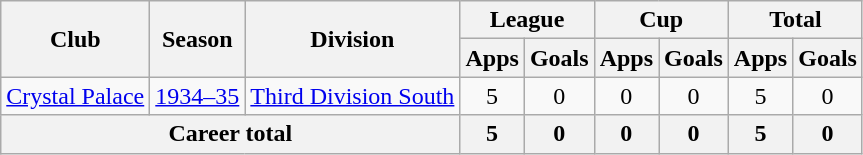<table class="wikitable" style="text-align:center;">
<tr>
<th rowspan="2">Club</th>
<th rowspan="2">Season</th>
<th rowspan="2">Division</th>
<th colspan="2">League</th>
<th colspan="2">Cup</th>
<th colspan="2">Total</th>
</tr>
<tr>
<th>Apps</th>
<th>Goals</th>
<th>Apps</th>
<th>Goals</th>
<th>Apps</th>
<th>Goals</th>
</tr>
<tr>
<td><a href='#'>Crystal Palace</a></td>
<td><a href='#'>1934–35</a></td>
<td><a href='#'>Third Division South</a></td>
<td>5</td>
<td>0</td>
<td>0</td>
<td>0</td>
<td>5</td>
<td>0</td>
</tr>
<tr>
<th colspan="3">Career total</th>
<th>5</th>
<th>0</th>
<th>0</th>
<th>0</th>
<th>5</th>
<th>0</th>
</tr>
</table>
